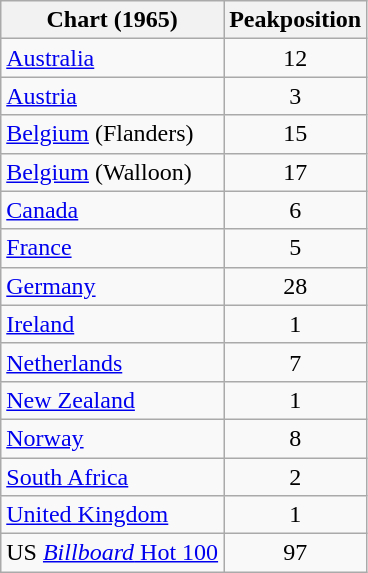<table class="wikitable sortable">
<tr>
<th>Chart (1965)</th>
<th>Peakposition</th>
</tr>
<tr>
<td><a href='#'>Australia</a></td>
<td style="text-align:center;">12</td>
</tr>
<tr>
<td><a href='#'>Austria</a></td>
<td style="text-align:center;">3</td>
</tr>
<tr>
<td><a href='#'>Belgium</a> (Flanders)</td>
<td style="text-align:center;">15</td>
</tr>
<tr>
<td><a href='#'>Belgium</a> (Walloon)</td>
<td style="text-align:center;">17</td>
</tr>
<tr>
<td><a href='#'>Canada</a></td>
<td style="text-align:center;">6</td>
</tr>
<tr>
<td><a href='#'>France</a></td>
<td style="text-align:center;">5</td>
</tr>
<tr>
<td><a href='#'>Germany</a></td>
<td style="text-align:center;">28</td>
</tr>
<tr>
<td><a href='#'>Ireland</a></td>
<td style="text-align:center;">1</td>
</tr>
<tr>
<td><a href='#'>Netherlands</a></td>
<td style="text-align:center;">7</td>
</tr>
<tr>
<td><a href='#'>New Zealand</a></td>
<td style="text-align:center;">1</td>
</tr>
<tr>
<td><a href='#'>Norway</a></td>
<td style="text-align:center;">8</td>
</tr>
<tr>
<td><a href='#'>South Africa</a></td>
<td style="text-align:center;">2</td>
</tr>
<tr>
<td><a href='#'>United Kingdom</a></td>
<td style="text-align:center;">1</td>
</tr>
<tr>
<td>US <a href='#'><em>Billboard</em> Hot 100</a></td>
<td style="text-align:center;">97</td>
</tr>
</table>
